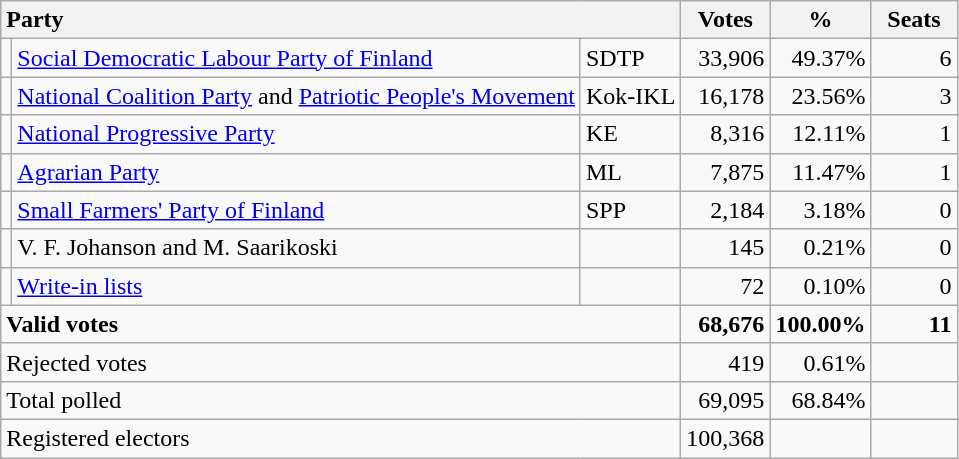<table class="wikitable" border="1" style="text-align:right;">
<tr>
<th style="text-align:left;" colspan=3>Party</th>
<th align=center width="50">Votes</th>
<th align=center width="50">%</th>
<th align=center width="50">Seats</th>
</tr>
<tr>
<td></td>
<td align=left style="white-space: nowrap;"><a href='#'>Social Democratic Labour Party of Finland</a></td>
<td align=left>SDTP</td>
<td>33,906</td>
<td>49.37%</td>
<td>6</td>
</tr>
<tr>
<td></td>
<td align=left><a href='#'>National Coalition Party</a> and <a href='#'>Patriotic People's Movement</a></td>
<td align=left>Kok-IKL</td>
<td>16,178</td>
<td>23.56%</td>
<td>3</td>
</tr>
<tr>
<td></td>
<td align=left><a href='#'>National Progressive Party</a></td>
<td align=left>KE</td>
<td>8,316</td>
<td>12.11%</td>
<td>1</td>
</tr>
<tr>
<td></td>
<td align=left><a href='#'>Agrarian Party</a></td>
<td align=left>ML</td>
<td>7,875</td>
<td>11.47%</td>
<td>1</td>
</tr>
<tr>
<td></td>
<td align=left><a href='#'>Small Farmers' Party of Finland</a></td>
<td align=left>SPP</td>
<td>2,184</td>
<td>3.18%</td>
<td>0</td>
</tr>
<tr>
<td></td>
<td align=left>V. F. Johanson and M. Saarikoski</td>
<td align=left></td>
<td>145</td>
<td>0.21%</td>
<td>0</td>
</tr>
<tr>
<td></td>
<td align=left><a href='#'>Write-in lists</a></td>
<td align=left></td>
<td>72</td>
<td>0.10%</td>
<td>0</td>
</tr>
<tr style="font-weight:bold">
<td align=left colspan=3>Valid votes</td>
<td>68,676</td>
<td>100.00%</td>
<td>11</td>
</tr>
<tr>
<td align=left colspan=3>Rejected votes</td>
<td>419</td>
<td>0.61%</td>
<td></td>
</tr>
<tr>
<td align=left colspan=3>Total polled</td>
<td>69,095</td>
<td>68.84%</td>
<td></td>
</tr>
<tr>
<td align=left colspan=3>Registered electors</td>
<td>100,368</td>
<td></td>
<td></td>
</tr>
</table>
